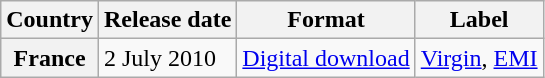<table class="wikitable plainrowheaders">
<tr>
<th scope="col">Country</th>
<th scope="col">Release date</th>
<th scope="col">Format</th>
<th scope="col">Label</th>
</tr>
<tr>
<th scope="row">France</th>
<td>2 July 2010</td>
<td><a href='#'>Digital download</a></td>
<td><a href='#'>Virgin</a>, <a href='#'>EMI</a></td>
</tr>
</table>
